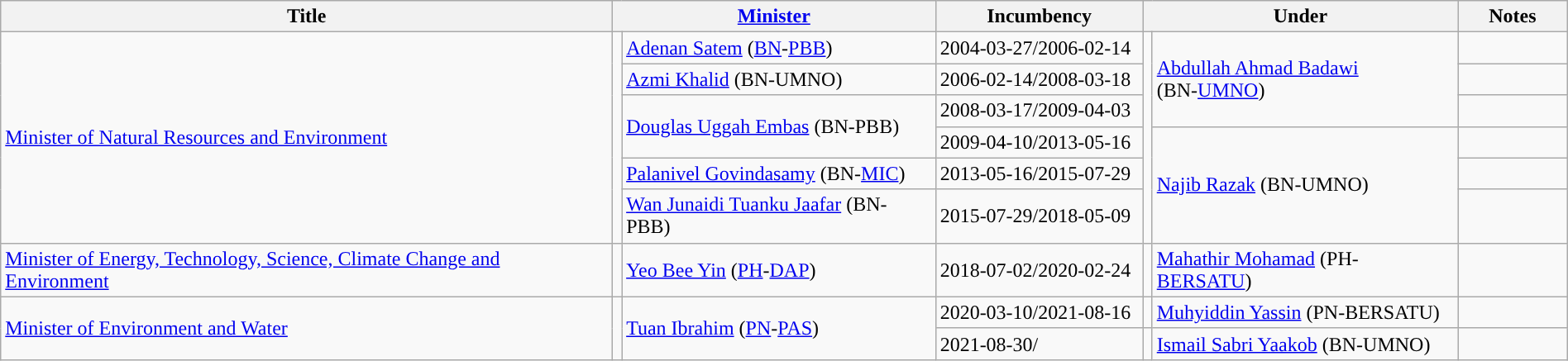<table class="wikitable" width="100%">
<tr>
<th>Title</th>
<th colspan="2" width="1px"><a href='#'>Minister</a></th>
<th width="160px">Incumbency</th>
<th colspan="2" width="1px">Under</th>
<th width="7%">Notes</th>
</tr>
<tr>
<td rowspan=6><a href='#'>Minister of Natural Resources and Environment</a></td>
<td rowspan=6 style="background:"></td>
<td><a href='#'>Adenan Satem</a> (<a href='#'>BN</a>-<a href='#'>PBB</a>)</td>
<td>2004-03-27/2006-02-14</td>
<td rowspan=6 style="background:"></td>
<td rowspan=3><a href='#'>Abdullah Ahmad Badawi</a><br>(BN-<a href='#'>UMNO</a>)</td>
<td></td>
</tr>
<tr>
<td><a href='#'>Azmi Khalid</a> (BN-UMNO)</td>
<td>2006-02-14/2008-03-18</td>
<td></td>
</tr>
<tr>
<td rowspan="2"><a href='#'>Douglas Uggah Embas</a> (BN-PBB)</td>
<td>2008-03-17/2009-04-03</td>
<td></td>
</tr>
<tr>
<td>2009-04-10/2013-05-16</td>
<td rowspan="3"><a href='#'>Najib Razak</a> (BN-UMNO)</td>
<td></td>
</tr>
<tr>
<td><a href='#'>Palanivel Govindasamy</a> (BN-<a href='#'>MIC</a>)</td>
<td>2013-05-16/2015-07-29</td>
<td></td>
</tr>
<tr>
<td><a href='#'>Wan Junaidi Tuanku Jaafar</a> (BN-PBB)</td>
<td>2015-07-29/2018-05-09</td>
<td></td>
</tr>
<tr>
<td><a href='#'>Minister of Energy, Technology, Science, Climate Change and Environment</a></td>
<td style="background:"></td>
<td><a href='#'>Yeo Bee Yin</a> (<a href='#'>PH</a>-<a href='#'>DAP</a>)</td>
<td>2018-07-02/2020-02-24</td>
<td style="background:"></td>
<td><a href='#'>Mahathir Mohamad</a> (PH-<a href='#'>BERSATU</a>)</td>
<td></td>
</tr>
<tr>
<td rowspan="2"><a href='#'>Minister of Environment and Water</a></td>
<td rowspan="2" style="background:"></td>
<td rowspan="2"><a href='#'>Tuan Ibrahim</a> (<a href='#'>PN</a>-<a href='#'>PAS</a>)</td>
<td>2020-03-10/2021-08-16</td>
<td style="background:"></td>
<td><a href='#'>Muhyiddin Yassin</a> (PN-BERSATU)</td>
<td></td>
</tr>
<tr>
<td>2021-08-30/</td>
<td style="background:"></td>
<td><a href='#'>Ismail Sabri Yaakob</a> (BN-UMNO)</td>
<td></td>
</tr>
</table>
